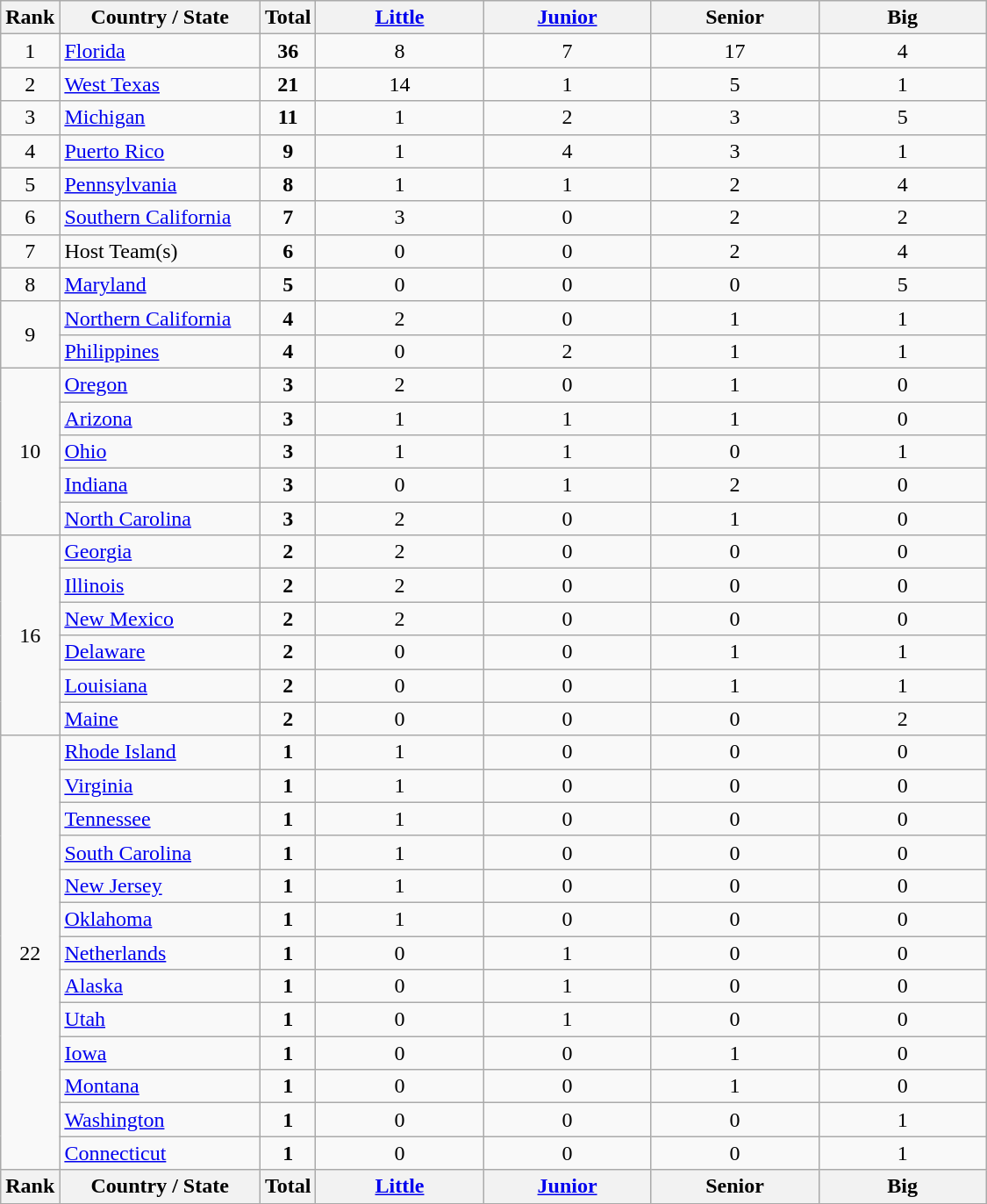<table class="wikitable sortable" style="text-align:center">
<tr>
<th>Rank</th>
<th width=145>Country / State</th>
<th>Total</th>
<th width=120><a href='#'>Little</a></th>
<th width=120><a href='#'>Junior</a></th>
<th width=120>Senior</th>
<th width=120>Big</th>
</tr>
<tr>
<td>1</td>
<td align="left"> <a href='#'>Florida</a></td>
<td><strong>36</strong></td>
<td>8</td>
<td>7</td>
<td>17</td>
<td>4</td>
</tr>
<tr>
<td>2</td>
<td align="left"> <a href='#'>West Texas</a></td>
<td><strong>21</strong></td>
<td>14</td>
<td>1</td>
<td>5</td>
<td>1</td>
</tr>
<tr>
<td>3</td>
<td align="left"> <a href='#'>Michigan</a></td>
<td><strong>11</strong></td>
<td>1</td>
<td>2</td>
<td>3</td>
<td>5</td>
</tr>
<tr>
<td>4</td>
<td align="left"> <a href='#'>Puerto Rico</a></td>
<td><strong>9</strong></td>
<td>1</td>
<td>4</td>
<td>3</td>
<td>1</td>
</tr>
<tr>
<td>5</td>
<td align="left"> <a href='#'>Pennsylvania</a></td>
<td><strong>8</strong></td>
<td>1</td>
<td>1</td>
<td>2</td>
<td>4</td>
</tr>
<tr>
<td>6</td>
<td align="left"> <a href='#'>Southern California</a></td>
<td><strong>7</strong></td>
<td>3</td>
<td>0</td>
<td>2</td>
<td>2</td>
</tr>
<tr>
<td>7</td>
<td align="left"> Host Team(s)</td>
<td><strong>6</strong></td>
<td>0</td>
<td>0</td>
<td>2</td>
<td>4</td>
</tr>
<tr>
<td>8</td>
<td align="left"> <a href='#'>Maryland</a></td>
<td><strong>5</strong></td>
<td>0</td>
<td>0</td>
<td>0</td>
<td>5</td>
</tr>
<tr>
<td rowspan="2">9</td>
<td align="left"> <a href='#'>Northern California</a></td>
<td><strong>4</strong></td>
<td>2</td>
<td>0</td>
<td>1</td>
<td>1</td>
</tr>
<tr>
<td align="left"> <a href='#'>Philippines</a></td>
<td><strong>4</strong></td>
<td>0</td>
<td>2</td>
<td>1</td>
<td>1</td>
</tr>
<tr>
<td rowspan="5">10</td>
<td align="left"> <a href='#'>Oregon</a></td>
<td><strong>3</strong></td>
<td>2</td>
<td>0</td>
<td>1</td>
<td>0</td>
</tr>
<tr>
<td align="left"> <a href='#'>Arizona</a></td>
<td><strong>3</strong></td>
<td>1</td>
<td>1</td>
<td>1</td>
<td>0</td>
</tr>
<tr>
<td align="left"> <a href='#'>Ohio</a></td>
<td><strong>3</strong></td>
<td>1</td>
<td>1</td>
<td>0</td>
<td>1</td>
</tr>
<tr>
<td align="left"> <a href='#'>Indiana</a></td>
<td><strong>3</strong></td>
<td>0</td>
<td>1</td>
<td>2</td>
<td>0</td>
</tr>
<tr>
<td align="left"> <a href='#'>North Carolina</a></td>
<td><strong>3</strong></td>
<td>2</td>
<td>0</td>
<td>1</td>
<td>0</td>
</tr>
<tr>
<td rowspan=6>16</td>
<td align="left"> <a href='#'>Georgia</a></td>
<td><strong>2</strong></td>
<td>2</td>
<td>0</td>
<td>0</td>
<td>0</td>
</tr>
<tr>
<td align="left"> <a href='#'>Illinois</a></td>
<td><strong>2</strong></td>
<td>2</td>
<td>0</td>
<td>0</td>
<td>0</td>
</tr>
<tr>
<td align="left"> <a href='#'>New Mexico</a></td>
<td><strong>2</strong></td>
<td>2</td>
<td>0</td>
<td>0</td>
<td>0</td>
</tr>
<tr>
<td align="left"> <a href='#'>Delaware</a></td>
<td><strong>2</strong></td>
<td>0</td>
<td>0</td>
<td>1</td>
<td>1</td>
</tr>
<tr>
<td align="left"> <a href='#'>Louisiana</a></td>
<td><strong>2</strong></td>
<td>0</td>
<td>0</td>
<td>1</td>
<td>1</td>
</tr>
<tr>
<td align="left"> <a href='#'>Maine</a></td>
<td><strong>2</strong></td>
<td>0</td>
<td>0</td>
<td>0</td>
<td>2</td>
</tr>
<tr>
<td rowspan=13>22</td>
<td align="left"> <a href='#'>Rhode Island</a></td>
<td><strong>1</strong></td>
<td>1</td>
<td>0</td>
<td>0</td>
<td>0</td>
</tr>
<tr>
<td align="left"> <a href='#'>Virginia</a></td>
<td><strong>1</strong></td>
<td>1</td>
<td>0</td>
<td>0</td>
<td>0</td>
</tr>
<tr>
<td align="left"> <a href='#'>Tennessee</a></td>
<td><strong>1</strong></td>
<td>1</td>
<td>0</td>
<td>0</td>
<td>0</td>
</tr>
<tr>
<td align="left"> <a href='#'>South Carolina</a></td>
<td><strong>1</strong></td>
<td>1</td>
<td>0</td>
<td>0</td>
<td>0</td>
</tr>
<tr>
<td align="left"> <a href='#'>New Jersey</a></td>
<td><strong>1</strong></td>
<td>1</td>
<td>0</td>
<td>0</td>
<td>0</td>
</tr>
<tr>
<td align="left"> <a href='#'>Oklahoma</a></td>
<td><strong>1</strong></td>
<td>1</td>
<td>0</td>
<td>0</td>
<td>0</td>
</tr>
<tr>
<td align="left"> <a href='#'>Netherlands</a></td>
<td><strong>1</strong></td>
<td>0</td>
<td>1</td>
<td>0</td>
<td>0</td>
</tr>
<tr>
<td align="left"> <a href='#'>Alaska</a></td>
<td><strong>1</strong></td>
<td>0</td>
<td>1</td>
<td>0</td>
<td>0</td>
</tr>
<tr>
<td align="left"> <a href='#'>Utah</a></td>
<td><strong>1</strong></td>
<td>0</td>
<td>1</td>
<td>0</td>
<td>0</td>
</tr>
<tr>
<td align="left"> <a href='#'>Iowa</a></td>
<td><strong>1</strong></td>
<td>0</td>
<td>0</td>
<td>1</td>
<td>0</td>
</tr>
<tr>
<td align="left"> <a href='#'>Montana</a></td>
<td><strong>1</strong></td>
<td>0</td>
<td>0</td>
<td>1</td>
<td>0</td>
</tr>
<tr>
<td align="left"> <a href='#'>Washington</a></td>
<td><strong>1</strong></td>
<td>0</td>
<td>0</td>
<td>0</td>
<td>1</td>
</tr>
<tr>
<td align="left"> <a href='#'>Connecticut</a></td>
<td><strong>1</strong></td>
<td>0</td>
<td>0</td>
<td>0</td>
<td>1</td>
</tr>
<tr>
<th>Rank</th>
<th width=145>Country / State</th>
<th>Total</th>
<th width=120><a href='#'>Little</a></th>
<th width=120><a href='#'>Junior</a></th>
<th width=120>Senior</th>
<th width=120>Big</th>
</tr>
<tr>
</tr>
</table>
